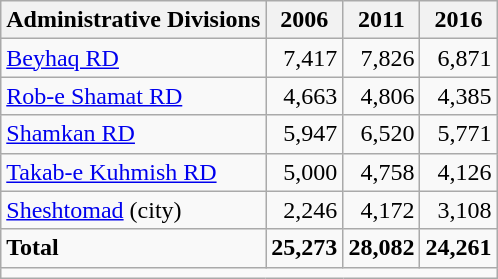<table class="wikitable">
<tr>
<th>Administrative Divisions</th>
<th>2006</th>
<th>2011</th>
<th>2016</th>
</tr>
<tr>
<td><a href='#'>Beyhaq RD</a></td>
<td style="text-align: right;">7,417</td>
<td style="text-align: right;">7,826</td>
<td style="text-align: right;">6,871</td>
</tr>
<tr>
<td><a href='#'>Rob-e Shamat RD</a></td>
<td style="text-align: right;">4,663</td>
<td style="text-align: right;">4,806</td>
<td style="text-align: right;">4,385</td>
</tr>
<tr>
<td><a href='#'>Shamkan RD</a></td>
<td style="text-align: right;">5,947</td>
<td style="text-align: right;">6,520</td>
<td style="text-align: right;">5,771</td>
</tr>
<tr>
<td><a href='#'>Takab-e Kuhmish RD</a></td>
<td style="text-align: right;">5,000</td>
<td style="text-align: right;">4,758</td>
<td style="text-align: right;">4,126</td>
</tr>
<tr>
<td><a href='#'>Sheshtomad</a> (city)</td>
<td style="text-align: right;">2,246</td>
<td style="text-align: right;">4,172</td>
<td style="text-align: right;">3,108</td>
</tr>
<tr>
<td><strong>Total</strong></td>
<td style="text-align: right;"><strong>25,273</strong></td>
<td style="text-align: right;"><strong>28,082</strong></td>
<td style="text-align: right;"><strong>24,261</strong></td>
</tr>
<tr>
<td colspan=4></td>
</tr>
</table>
